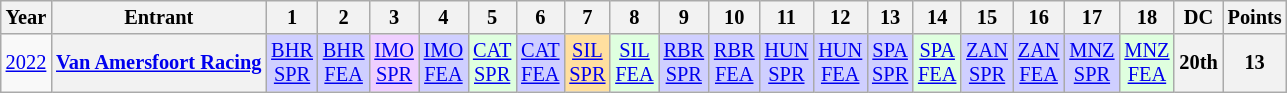<table class="wikitable" style="text-align:center; font-size:85%">
<tr>
<th>Year</th>
<th>Entrant</th>
<th>1</th>
<th>2</th>
<th>3</th>
<th>4</th>
<th>5</th>
<th>6</th>
<th>7</th>
<th>8</th>
<th>9</th>
<th>10</th>
<th>11</th>
<th>12</th>
<th>13</th>
<th>14</th>
<th>15</th>
<th>16</th>
<th>17</th>
<th>18</th>
<th>DC</th>
<th>Points</th>
</tr>
<tr>
<td><a href='#'>2022</a></td>
<th nowrap><a href='#'>Van Amersfoort Racing</a></th>
<td style="background:#CFCFFF;"><a href='#'>BHR<br>SPR</a><br></td>
<td style="background:#CFCFFF;"><a href='#'>BHR<br>FEA</a><br></td>
<td style="background:#EFCFFF;"><a href='#'>IMO<br>SPR</a><br></td>
<td style="background:#CFCFFF;"><a href='#'>IMO<br>FEA</a><br></td>
<td style="background:#DFFFDF;"><a href='#'>CAT<br>SPR</a><br></td>
<td style="background:#CFCFFF;"><a href='#'>CAT<br>FEA</a><br></td>
<td style="background:#FFDF9F;"><a href='#'>SIL<br>SPR</a><br></td>
<td style="background:#DFFFDF;"><a href='#'>SIL<br>FEA</a><br></td>
<td style="background:#CFCFFF;"><a href='#'>RBR<br>SPR</a><br></td>
<td style="background:#CFCFFF;"><a href='#'>RBR<br>FEA</a><br></td>
<td style="background:#CFCFFF;"><a href='#'>HUN<br>SPR</a><br></td>
<td style="background:#CFCFFF;"><a href='#'>HUN<br>FEA</a><br></td>
<td style="background:#CFCFFF;"><a href='#'>SPA<br>SPR</a><br></td>
<td style="background:#DFFFDF;"><a href='#'>SPA<br>FEA</a><br></td>
<td style="background:#CFCFFF;"><a href='#'>ZAN<br>SPR</a><br></td>
<td style="background:#CFCFFF;"><a href='#'>ZAN<br>FEA</a><br></td>
<td style="background:#CFCFFF;"><a href='#'>MNZ<br>SPR</a><br></td>
<td style="background:#DFFFDF;"><a href='#'>MNZ<br>FEA</a><br></td>
<th>20th</th>
<th>13</th>
</tr>
</table>
